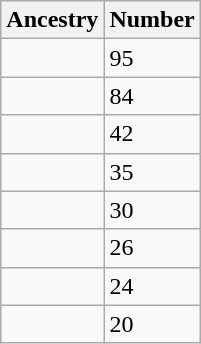<table style="float: right; margin:1em;" class="wikitable">
<tr>
<th>Ancestry</th>
<th>Number</th>
</tr>
<tr>
<td></td>
<td>95</td>
</tr>
<tr>
<td></td>
<td>84</td>
</tr>
<tr>
<td></td>
<td>42</td>
</tr>
<tr>
<td></td>
<td>35</td>
</tr>
<tr>
<td></td>
<td>30</td>
</tr>
<tr>
<td></td>
<td>26</td>
</tr>
<tr>
<td></td>
<td>24</td>
</tr>
<tr>
<td></td>
<td>20</td>
</tr>
</table>
